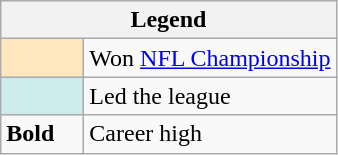<table class="wikitable">
<tr>
<th colspan="2">Legend</th>
</tr>
<tr>
<td style="background:#ffe6bd; width:3em;"></td>
<td>Won <a href='#'>NFL Championship</a></td>
</tr>
<tr>
<td style="background:#cfecec; width:3em;"></td>
<td>Led the league</td>
</tr>
<tr>
<td><strong>Bold</strong></td>
<td>Career high</td>
</tr>
</table>
